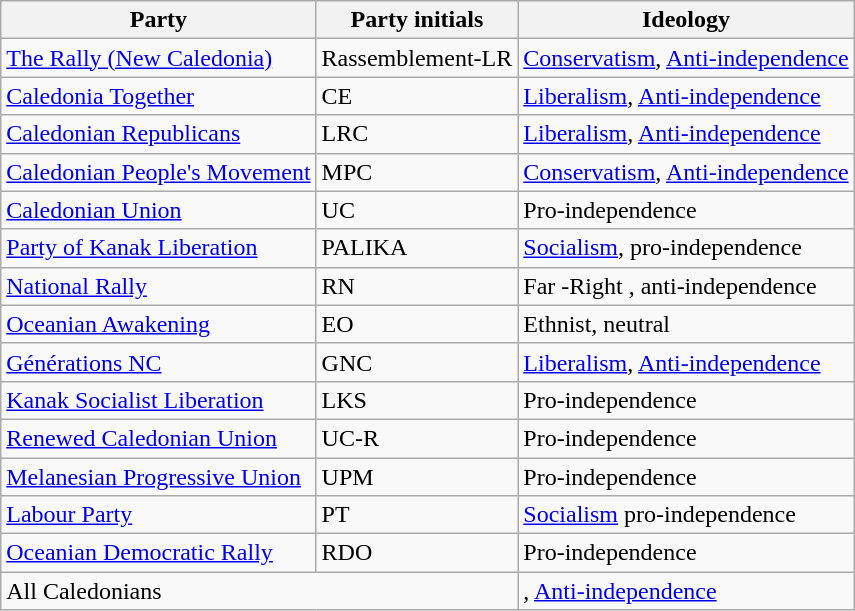<table class="wikitable">
<tr>
<th>Party</th>
<th>Party initials</th>
<th>Ideology</th>
</tr>
<tr>
<td><a href='#'>The Rally (New Caledonia)</a><br><em></em></td>
<td>Rassemblement-LR</td>
<td><a href='#'>Conservatism</a>, <a href='#'>Anti-independence</a></td>
</tr>
<tr>
<td><a href='#'>Caledonia Together</a><br><em></em></td>
<td>CE</td>
<td><a href='#'>Liberalism</a>, <a href='#'>Anti-independence</a></td>
</tr>
<tr>
<td><a href='#'>Caledonian Republicans</a><br><em></em></td>
<td>LRC</td>
<td><a href='#'>Liberalism</a>, <a href='#'>Anti-independence</a></td>
</tr>
<tr>
<td><a href='#'>Caledonian People's Movement</a><br><em></em></td>
<td>MPC</td>
<td><a href='#'>Conservatism</a>, <a href='#'>Anti-independence</a></td>
</tr>
<tr>
<td><a href='#'>Caledonian Union</a><br><em></em></td>
<td>UC</td>
<td>Pro-independence</td>
</tr>
<tr>
<td><a href='#'>Party of Kanak Liberation</a><br><em></em></td>
<td>PALIKA</td>
<td><a href='#'>Socialism</a>, pro-independence</td>
</tr>
<tr>
<td><a href='#'>National Rally</a><br><em></em></td>
<td>RN</td>
<td>Far -Right , anti-independence</td>
</tr>
<tr>
<td><a href='#'>Oceanian Awakening</a><br><em></em></td>
<td>EO</td>
<td>Ethnist, neutral</td>
</tr>
<tr>
<td><a href='#'>Générations NC</a></td>
<td>GNC</td>
<td><a href='#'>Liberalism</a>, <a href='#'>Anti-independence</a></td>
</tr>
<tr>
<td><a href='#'>Kanak Socialist Liberation</a><br><em></em></td>
<td>LKS</td>
<td>Pro-independence</td>
</tr>
<tr>
<td><a href='#'>Renewed Caledonian Union</a><br><em></em></td>
<td>UC-R</td>
<td>Pro-independence</td>
</tr>
<tr>
<td><a href='#'>Melanesian Progressive Union</a><br><em></em></td>
<td>UPM</td>
<td>Pro-independence</td>
</tr>
<tr>
<td><a href='#'>Labour Party</a><br><em></em></td>
<td>PT</td>
<td><a href='#'>Socialism</a> pro-independence</td>
</tr>
<tr>
<td><a href='#'>Oceanian Democratic Rally</a><br><em></em></td>
<td>RDO</td>
<td>Pro-independence</td>
</tr>
<tr>
<td colspan=2>All Caledonians<br><em></em></td>
<td>, <a href='#'>Anti-independence</a></td>
</tr>
</table>
